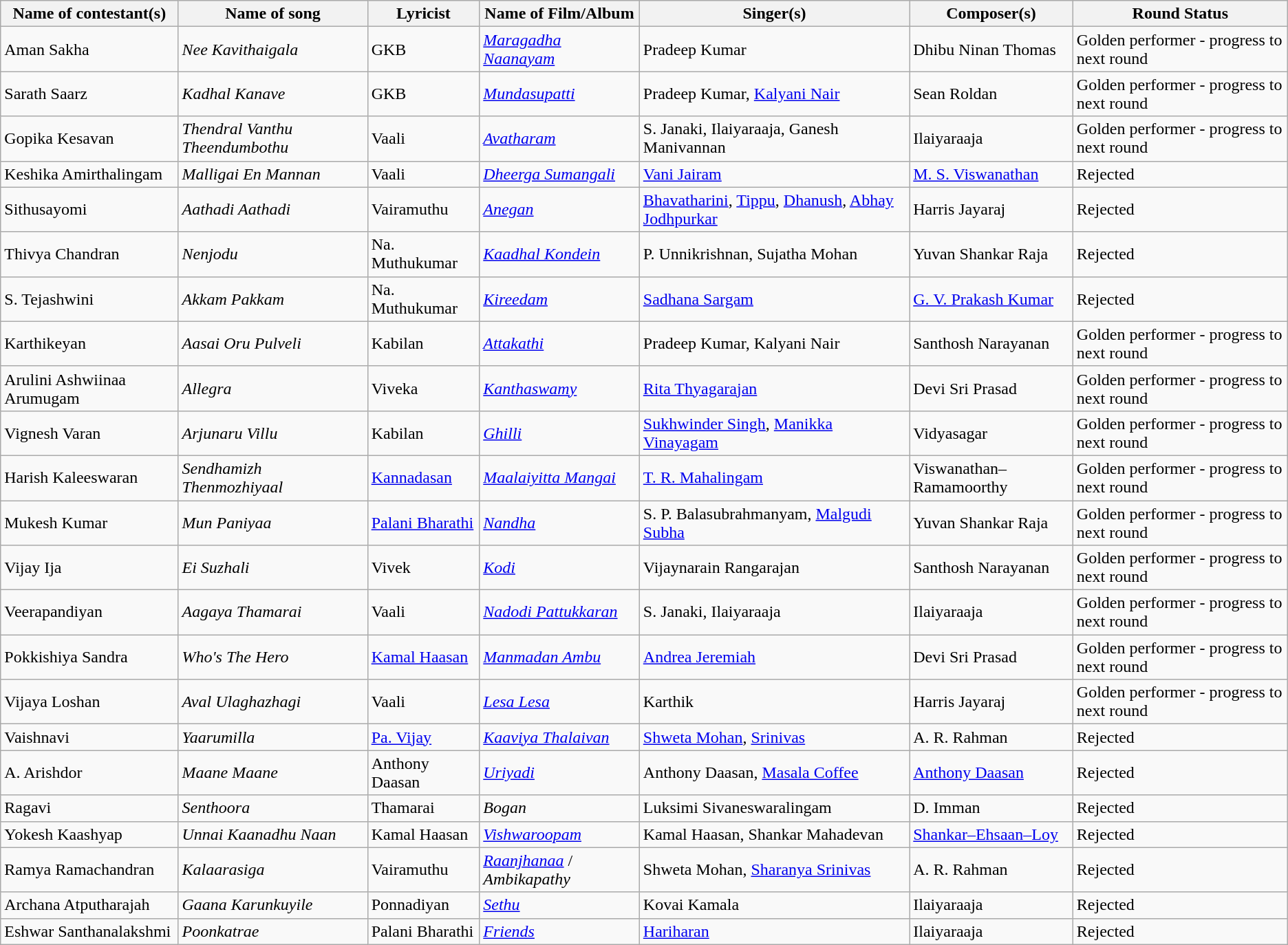<table class="wikitable">
<tr>
<th>Name of contestant(s)</th>
<th>Name of song</th>
<th>Lyricist</th>
<th>Name of Film/Album</th>
<th>Singer(s)</th>
<th>Composer(s)</th>
<th>Round Status</th>
</tr>
<tr>
<td>Aman Sakha</td>
<td><em>Nee Kavithaigala</em></td>
<td>GKB</td>
<td><a href='#'><em>Maragadha Naanayam</em></a></td>
<td>Pradeep Kumar</td>
<td>Dhibu Ninan Thomas</td>
<td>Golden performer - progress to next round</td>
</tr>
<tr>
<td>Sarath Saarz</td>
<td><em>Kadhal Kanave</em></td>
<td>GKB</td>
<td><a href='#'><em>Mundasupatti</em></a></td>
<td>Pradeep Kumar, <a href='#'>Kalyani Nair</a></td>
<td>Sean Roldan</td>
<td>Golden performer - progress to next round</td>
</tr>
<tr>
<td>Gopika Kesavan</td>
<td><em>Thendral Vanthu Theendumbothu</em></td>
<td>Vaali</td>
<td><a href='#'><em>Avatharam</em></a></td>
<td>S. Janaki, Ilaiyaraaja, Ganesh Manivannan</td>
<td>Ilaiyaraaja</td>
<td>Golden performer - progress to next round</td>
</tr>
<tr>
<td>Keshika Amirthalingam</td>
<td><em>Malligai En Mannan</em></td>
<td>Vaali</td>
<td><a href='#'><em>Dheerga Sumangali</em></a></td>
<td><a href='#'>Vani Jairam</a></td>
<td><a href='#'>M. S. Viswanathan</a></td>
<td>Rejected</td>
</tr>
<tr>
<td>Sithusayomi</td>
<td><em>Aathadi Aathadi</em></td>
<td>Vairamuthu</td>
<td><a href='#'><em>Anegan</em></a></td>
<td><a href='#'>Bhavatharini</a>, <a href='#'>Tippu</a>, <a href='#'>Dhanush</a>, <a href='#'>Abhay Jodhpurkar</a></td>
<td>Harris Jayaraj</td>
<td>Rejected</td>
</tr>
<tr>
<td>Thivya Chandran</td>
<td><em>Nenjodu</em></td>
<td>Na. Muthukumar</td>
<td><a href='#'><em>Kaadhal Kondein</em></a></td>
<td>P. Unnikrishnan, Sujatha Mohan</td>
<td>Yuvan Shankar Raja</td>
<td>Rejected</td>
</tr>
<tr>
<td>S. Tejashwini</td>
<td><em>Akkam Pakkam</em></td>
<td>Na. Muthukumar</td>
<td><a href='#'><em>Kireedam</em></a></td>
<td><a href='#'>Sadhana Sargam</a></td>
<td><a href='#'>G. V. Prakash Kumar</a></td>
<td>Rejected</td>
</tr>
<tr>
<td>Karthikeyan</td>
<td><em>Aasai Oru Pulveli</em></td>
<td>Kabilan</td>
<td><a href='#'><em>Attakathi</em></a></td>
<td>Pradeep Kumar, Kalyani Nair</td>
<td>Santhosh Narayanan</td>
<td>Golden performer - progress to next round</td>
</tr>
<tr>
<td>Arulini Ashwiinaa Arumugam</td>
<td><em>Allegra</em></td>
<td>Viveka</td>
<td><a href='#'><em>Kanthaswamy</em></a></td>
<td><a href='#'>Rita Thyagarajan</a></td>
<td>Devi Sri Prasad</td>
<td>Golden performer - progress to next round</td>
</tr>
<tr>
<td>Vignesh Varan</td>
<td><em>Arjunaru Villu</em></td>
<td>Kabilan</td>
<td><a href='#'><em>Ghilli</em></a></td>
<td><a href='#'>Sukhwinder Singh</a>, <a href='#'>Manikka Vinayagam</a></td>
<td>Vidyasagar</td>
<td>Golden performer - progress to next round</td>
</tr>
<tr>
<td>Harish Kaleeswaran</td>
<td><em>Sendhamizh Thenmozhiyaal</em></td>
<td><a href='#'>Kannadasan</a></td>
<td><a href='#'><em>Maalaiyitta Mangai</em></a></td>
<td><a href='#'>T. R. Mahalingam</a></td>
<td>Viswanathan–Ramamoorthy</td>
<td>Golden performer - progress to next round</td>
</tr>
<tr>
<td>Mukesh Kumar</td>
<td><em>Mun Paniyaa</em></td>
<td><a href='#'>Palani Bharathi</a></td>
<td><a href='#'><em>Nandha</em></a></td>
<td>S. P. Balasubrahmanyam, <a href='#'>Malgudi Subha</a></td>
<td>Yuvan Shankar Raja</td>
<td>Golden performer - progress to next round</td>
</tr>
<tr>
<td>Vijay Ija</td>
<td><em>Ei Suzhali</em></td>
<td>Vivek</td>
<td><a href='#'><em>Kodi</em></a></td>
<td>Vijaynarain Rangarajan</td>
<td>Santhosh Narayanan</td>
<td>Golden performer - progress to next round</td>
</tr>
<tr>
<td>Veerapandiyan</td>
<td><em>Aagaya Thamarai</em></td>
<td>Vaali</td>
<td><a href='#'><em>Nadodi Pattukkaran</em></a></td>
<td>S. Janaki, Ilaiyaraaja</td>
<td>Ilaiyaraaja</td>
<td>Golden performer - progress to next round</td>
</tr>
<tr>
<td>Pokkishiya Sandra</td>
<td><em>Who's The Hero</em></td>
<td><a href='#'>Kamal Haasan</a></td>
<td><a href='#'><em>Manmadan Ambu</em></a></td>
<td><a href='#'>Andrea Jeremiah</a></td>
<td>Devi Sri Prasad</td>
<td>Golden performer - progress to next round</td>
</tr>
<tr>
<td>Vijaya Loshan</td>
<td><em>Aval Ulaghazhagi</em></td>
<td>Vaali</td>
<td><a href='#'><em>Lesa Lesa</em></a></td>
<td>Karthik</td>
<td>Harris Jayaraj</td>
<td>Golden performer - progress to next round</td>
</tr>
<tr>
<td>Vaishnavi</td>
<td><em>Yaarumilla</em></td>
<td><a href='#'>Pa. Vijay</a></td>
<td><a href='#'><em>Kaaviya Thalaivan</em></a></td>
<td><a href='#'>Shweta Mohan</a>, <a href='#'>Srinivas</a></td>
<td>A. R. Rahman</td>
<td>Rejected</td>
</tr>
<tr>
<td>A. Arishdor</td>
<td><em>Maane Maane</em></td>
<td>Anthony Daasan</td>
<td><a href='#'><em>Uriyadi</em></a></td>
<td>Anthony Daasan, <a href='#'>Masala Coffee</a></td>
<td><a href='#'>Anthony Daasan</a></td>
<td>Rejected</td>
</tr>
<tr>
<td>Ragavi</td>
<td><em>Senthoora</em></td>
<td>Thamarai</td>
<td><em>Bogan</em></td>
<td>Luksimi Sivaneswaralingam</td>
<td>D. Imman</td>
<td>Rejected</td>
</tr>
<tr>
<td>Yokesh Kaashyap</td>
<td><em>Unnai Kaanadhu Naan</em></td>
<td>Kamal Haasan</td>
<td><a href='#'><em>Vishwaroopam</em></a></td>
<td>Kamal Haasan, Shankar Mahadevan</td>
<td><a href='#'>Shankar–Ehsaan–Loy</a></td>
<td>Rejected</td>
</tr>
<tr>
<td>Ramya Ramachandran</td>
<td><em>Kalaarasiga</em></td>
<td>Vairamuthu</td>
<td><a href='#'><em>Raanjhanaa</em></a> / <em>Ambikapathy</em></td>
<td>Shweta Mohan, <a href='#'>Sharanya Srinivas</a></td>
<td>A. R. Rahman</td>
<td>Rejected</td>
</tr>
<tr>
<td>Archana Atputharajah</td>
<td><em>Gaana Karunkuyile</em></td>
<td>Ponnadiyan</td>
<td><a href='#'><em>Sethu</em></a></td>
<td>Kovai Kamala</td>
<td>Ilaiyaraaja</td>
<td>Rejected</td>
</tr>
<tr>
<td>Eshwar Santhanalakshmi</td>
<td><em>Poonkatrae</em></td>
<td>Palani Bharathi</td>
<td><a href='#'><em>Friends</em></a></td>
<td><a href='#'>Hariharan</a></td>
<td>Ilaiyaraaja</td>
<td>Rejected</td>
</tr>
</table>
